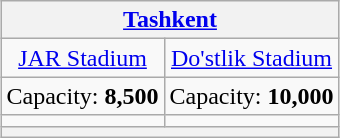<table class="wikitable" style="margin:1em auto; text-align:center;">
<tr>
<th colspan=2><a href='#'>Tashkent</a></th>
</tr>
<tr>
<td><a href='#'>JAR Stadium</a></td>
<td><a href='#'>Do'stlik Stadium</a></td>
</tr>
<tr>
<td>Capacity: <strong>8,500</strong></td>
<td>Capacity: <strong>10,000</strong></td>
</tr>
<tr>
<td></td>
<td></td>
</tr>
<tr>
<th colspan=2 text-align="center"></th>
</tr>
</table>
